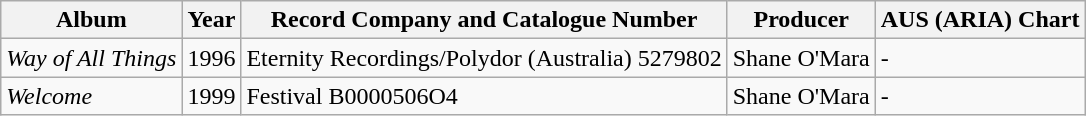<table class="wikitable">
<tr>
<th>Album</th>
<th>Year</th>
<th>Record Company and Catalogue Number</th>
<th>Producer</th>
<th>AUS (ARIA) Chart</th>
</tr>
<tr>
<td><em>Way of All Things</em></td>
<td>1996</td>
<td>Eternity Recordings/Polydor (Australia) 5279802</td>
<td>Shane O'Mara</td>
<td>-</td>
</tr>
<tr>
<td><em>Welcome</em></td>
<td>1999</td>
<td>Festival B0000506O4</td>
<td>Shane O'Mara</td>
<td>-</td>
</tr>
</table>
